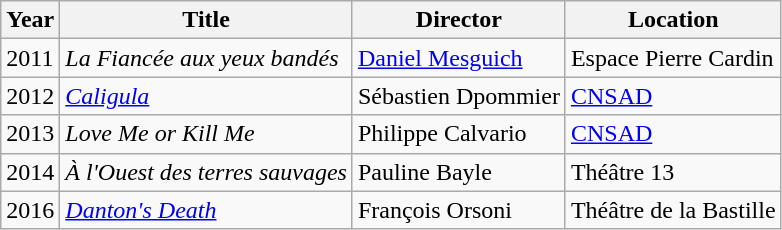<table class="wikitable sortable">
<tr>
<th>Year</th>
<th>Title</th>
<th>Director</th>
<th>Location</th>
</tr>
<tr>
<td>2011</td>
<td><em>La Fiancée aux yeux bandés</em></td>
<td><a href='#'>Daniel Mesguich</a></td>
<td>Espace Pierre Cardin</td>
</tr>
<tr>
<td>2012</td>
<td><em><a href='#'>Caligula</a></em></td>
<td>Sébastien Dpommier</td>
<td><a href='#'>CNSAD</a></td>
</tr>
<tr>
<td>2013</td>
<td><em>Love Me or Kill Me</em></td>
<td>Philippe Calvario</td>
<td><a href='#'>CNSAD</a></td>
</tr>
<tr>
<td>2014</td>
<td><em>À l'Ouest des terres sauvages</em></td>
<td>Pauline Bayle</td>
<td>Théâtre 13</td>
</tr>
<tr>
<td>2016</td>
<td><em><a href='#'>Danton's Death</a></em></td>
<td>François Orsoni</td>
<td>Théâtre de la Bastille</td>
</tr>
</table>
